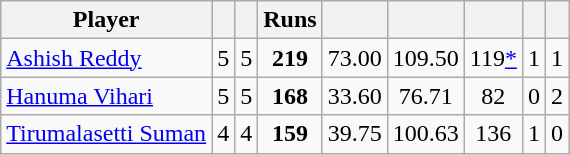<table class="wikitable sortable" style="text-align: center;">
<tr>
<th class="unsortable">Player</th>
<th></th>
<th></th>
<th>Runs</th>
<th></th>
<th></th>
<th></th>
<th></th>
<th></th>
</tr>
<tr>
<td style="text-align:left"><a href='#'>Ashish Reddy</a></td>
<td style="text-align:left">5</td>
<td>5</td>
<td><strong>219</strong></td>
<td>73.00</td>
<td>109.50</td>
<td>119<a href='#'>*</a></td>
<td>1</td>
<td>1</td>
</tr>
<tr>
<td style="text-align:left"><a href='#'>Hanuma Vihari</a></td>
<td style="text-align:left">5</td>
<td>5</td>
<td><strong>168</strong></td>
<td>33.60</td>
<td>76.71</td>
<td>82</td>
<td>0</td>
<td>2</td>
</tr>
<tr>
<td style="text-align:left"><a href='#'>Tirumalasetti Suman</a></td>
<td style="text-align:left">4</td>
<td>4</td>
<td><strong>159</strong></td>
<td>39.75</td>
<td>100.63</td>
<td>136</td>
<td>1</td>
<td>0</td>
</tr>
</table>
